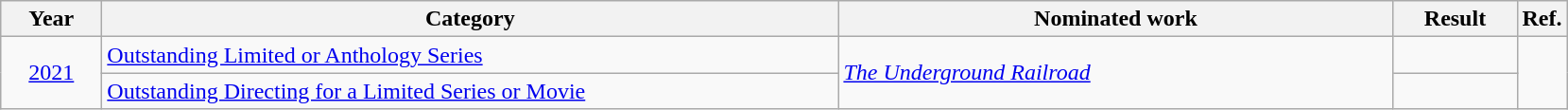<table class=wikitable>
<tr>
<th scope="col" style="width:4em;">Year</th>
<th scope="col" style="width:32em;">Category</th>
<th scope="col" style="width:24em;">Nominated work</th>
<th scope="col" style="width:5em;">Result</th>
<th>Ref.</th>
</tr>
<tr>
<td style="text-align:center;", rowspan="2"><a href='#'>2021</a></td>
<td><a href='#'>Outstanding Limited or Anthology Series</a></td>
<td rowspan="2"><em><a href='#'>The Underground Railroad</a></em></td>
<td></td>
<td rowspan="2"></td>
</tr>
<tr>
<td><a href='#'>Outstanding Directing for a Limited Series or Movie</a></td>
<td></td>
</tr>
</table>
